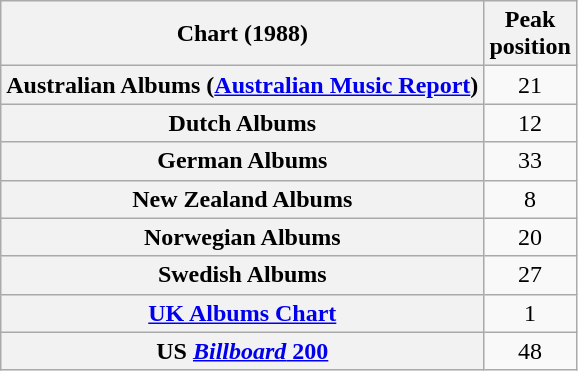<table class="wikitable sortable plainrowheaders" style="text-align:center">
<tr>
<th scope="col">Chart (1988)</th>
<th scope="col">Peak<br> position</th>
</tr>
<tr>
<th scope="row">Australian Albums (<a href='#'>Australian Music Report</a>)</th>
<td>21</td>
</tr>
<tr>
<th scope="row">Dutch Albums</th>
<td>12</td>
</tr>
<tr>
<th scope="row">German Albums</th>
<td>33</td>
</tr>
<tr>
<th scope="row">New Zealand Albums</th>
<td>8</td>
</tr>
<tr>
<th scope="row">Norwegian Albums</th>
<td>20</td>
</tr>
<tr>
<th scope="row">Swedish Albums</th>
<td>27</td>
</tr>
<tr>
<th scope="row"><a href='#'>UK Albums Chart</a></th>
<td>1</td>
</tr>
<tr>
<th scope="row">US <a href='#'><em>Billboard</em> 200</a></th>
<td>48</td>
</tr>
</table>
